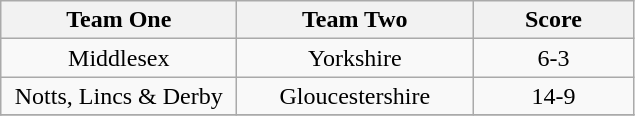<table class="wikitable" style="text-align: center">
<tr>
<th width=150>Team One</th>
<th width=150>Team Two</th>
<th width=100>Score</th>
</tr>
<tr>
<td>Middlesex</td>
<td>Yorkshire</td>
<td>6-3</td>
</tr>
<tr>
<td>Notts, Lincs & Derby</td>
<td>Gloucestershire</td>
<td>14-9</td>
</tr>
<tr>
</tr>
</table>
